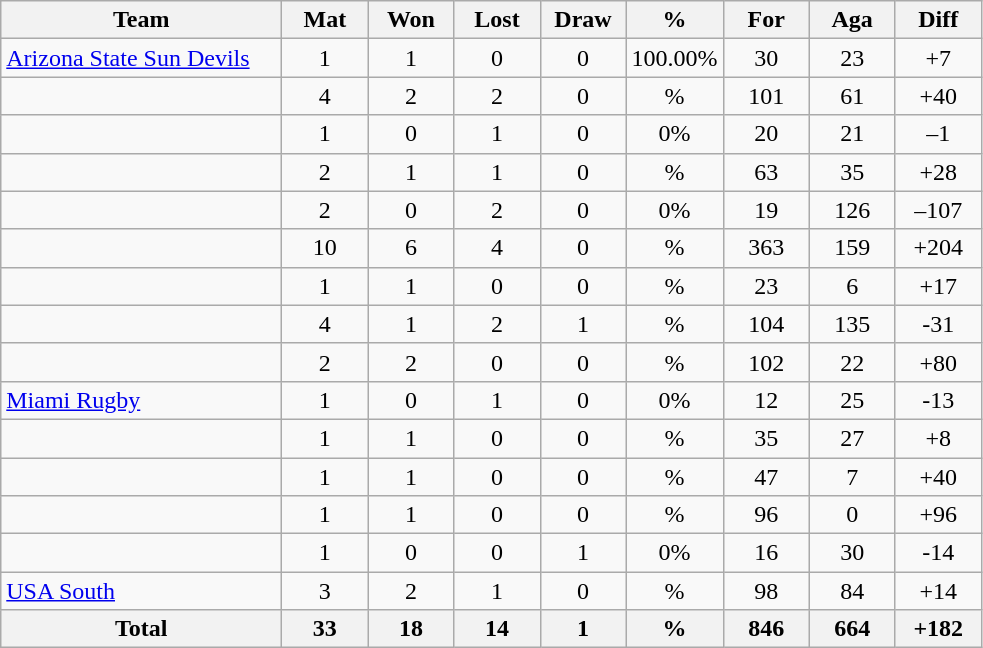<table class="wikitable sortable" style="font-size:100%; text-align:center;">
<tr>
<th style="width:180px;">Team</th>
<th style="width:50px;">Mat</th>
<th style="width:50px;">Won</th>
<th style="width:50px;">Lost</th>
<th style="width:50px;">Draw</th>
<th style="width:50px;">%</th>
<th style="width:50px;">For</th>
<th style="width:50px;">Aga</th>
<th style="width:50px;">Diff</th>
</tr>
<tr>
<td style="text-align:left;"> <a href='#'>Arizona State Sun Devils</a></td>
<td>1</td>
<td>1</td>
<td>0</td>
<td>0</td>
<td>100.00%</td>
<td>30</td>
<td>23</td>
<td>+7</td>
</tr>
<tr>
<td style="text-align:left;"></td>
<td>4</td>
<td>2</td>
<td>2</td>
<td>0</td>
<td>%</td>
<td>101</td>
<td>61</td>
<td>+40</td>
</tr>
<tr>
<td style="text-align:left;"></td>
<td>1</td>
<td>0</td>
<td>1</td>
<td>0</td>
<td>0%</td>
<td>20</td>
<td>21</td>
<td>–1</td>
</tr>
<tr>
<td style="text-align:left;"></td>
<td>2</td>
<td>1</td>
<td>1</td>
<td>0</td>
<td>%</td>
<td>63</td>
<td>35</td>
<td>+28</td>
</tr>
<tr>
<td style="text-align:left;"></td>
<td>2</td>
<td>0</td>
<td>2</td>
<td>0</td>
<td>0%</td>
<td>19</td>
<td>126</td>
<td>–107</td>
</tr>
<tr>
<td style="text-align:left;"></td>
<td>10</td>
<td>6</td>
<td>4</td>
<td>0</td>
<td>%</td>
<td>363</td>
<td>159</td>
<td>+204</td>
</tr>
<tr>
<td style="text-align:left;"></td>
<td>1</td>
<td>1</td>
<td>0</td>
<td>0</td>
<td>%</td>
<td>23</td>
<td>6</td>
<td>+17</td>
</tr>
<tr>
<td style="text-align:left;"></td>
<td>4</td>
<td>1</td>
<td>2</td>
<td>1</td>
<td>%</td>
<td>104</td>
<td>135</td>
<td>-31</td>
</tr>
<tr>
<td style="text-align:left;"></td>
<td>2</td>
<td>2</td>
<td>0</td>
<td>0</td>
<td>%</td>
<td>102</td>
<td>22</td>
<td>+80</td>
</tr>
<tr>
<td style="text-align:left;"><a href='#'>Miami Rugby</a></td>
<td>1</td>
<td>0</td>
<td>1</td>
<td>0</td>
<td>0%</td>
<td>12</td>
<td>25</td>
<td>-13</td>
</tr>
<tr>
<td style="text-align:left;"></td>
<td>1</td>
<td>1</td>
<td>0</td>
<td>0</td>
<td>%</td>
<td>35</td>
<td>27</td>
<td>+8</td>
</tr>
<tr>
<td style="text-align:left;"></td>
<td>1</td>
<td>1</td>
<td>0</td>
<td>0</td>
<td>%</td>
<td>47</td>
<td>7</td>
<td>+40</td>
</tr>
<tr>
<td style="text-align:left;"></td>
<td>1</td>
<td>1</td>
<td>0</td>
<td>0</td>
<td>%</td>
<td>96</td>
<td>0</td>
<td>+96</td>
</tr>
<tr>
<td style="text-align:left;"></td>
<td>1</td>
<td>0</td>
<td>0</td>
<td>1</td>
<td>0%</td>
<td>16</td>
<td>30</td>
<td>-14</td>
</tr>
<tr>
<td style="text-align:left;"> <a href='#'>USA South</a></td>
<td>3</td>
<td>2</td>
<td>1</td>
<td>0</td>
<td>%</td>
<td>98</td>
<td>84</td>
<td>+14</td>
</tr>
<tr>
<th>Total</th>
<th><strong>33</strong></th>
<th><strong>18</strong></th>
<th><strong>14</strong></th>
<th><strong>1</strong></th>
<th><strong>%</strong></th>
<th><strong>846</strong></th>
<th><strong>664</strong></th>
<th><strong>+182</strong></th>
</tr>
</table>
